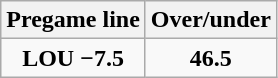<table class="wikitable">
<tr align="center">
<th style=>Pregame line</th>
<th style=>Over/under</th>
</tr>
<tr align="center">
<td><strong>LOU −7.5</strong></td>
<td><strong>46.5</strong></td>
</tr>
</table>
